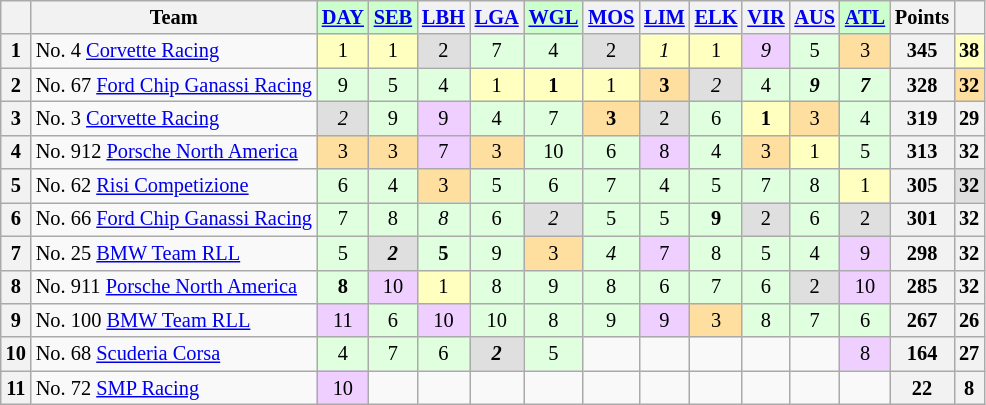<table class="wikitable" style="font-size:85%; text-align:center">
<tr style="background:#f9f9f9; vertical-align:top;">
<th valign=middle></th>
<th valign=middle>Team</th>
<td style="background:#ccffcc;"><strong><a href='#'>DAY</a></strong></td>
<td style="background:#ccffcc;"><strong><a href='#'>SEB</a></strong></td>
<th><a href='#'>LBH</a></th>
<th><a href='#'>LGA</a></th>
<td style="background:#ccffcc;"><strong><a href='#'>WGL</a></strong></td>
<th><a href='#'>MOS</a></th>
<th><a href='#'>LIM</a></th>
<th><a href='#'>ELK</a></th>
<th><a href='#'>VIR</a></th>
<th><a href='#'>AUS</a></th>
<td style="background:#ccffcc;"><strong><a href='#'>ATL</a></strong></td>
<th valign=middle>Points</th>
<th valign=middle></th>
</tr>
<tr>
<th>1</th>
<td align=left>No. 4 <a href='#'>Corvette Racing</a></td>
<td style="background:#ffffbf;">1</td>
<td style="background:#ffffbf;">1</td>
<td style="background:#dfdfdf;">2</td>
<td style="background:#dfffdf;">7</td>
<td style="background:#dfffdf;">4</td>
<td style="background:#dfdfdf;">2</td>
<td style="background:#ffffbf;"><em>1</em></td>
<td style="background:#ffffbf;">1</td>
<td style="background:#efcfff;"><em>9</em></td>
<td style="background:#dfffdf;">5</td>
<td style="background:#ffdf9f;">3</td>
<th>345</th>
<td style="background:#ffffbf;"><strong>38</strong></td>
</tr>
<tr>
<th>2</th>
<td align=left>No. 67 <a href='#'>Ford Chip Ganassi Racing</a></td>
<td style="background:#dfffdf;">9</td>
<td style="background:#dfffdf;">5</td>
<td style="background:#dfffdf;">4</td>
<td style="background:#ffffbf;">1</td>
<td style="background:#ffffbf;"><strong>1</strong></td>
<td style="background:#ffffbf;">1</td>
<td style="background:#ffdf9f;"><strong>3</strong></td>
<td style="background:#dfdfdf;"><em>2</em></td>
<td style="background:#dfffdf;">4</td>
<td style="background:#dfffdf;"><strong><em>9</em></strong></td>
<td style="background:#dfffdf;"><strong><em>7</em></strong></td>
<th>328</th>
<td style="background:#ffdf9f;"><strong>32</strong></td>
</tr>
<tr>
<th>3</th>
<td align=left>No. 3 <a href='#'>Corvette Racing</a></td>
<td style="background:#dfdfdf;"><em>2</em></td>
<td style="background:#dfffdf;">9</td>
<td style="background:#efcfff;">9</td>
<td style="background:#dfffdf;">4</td>
<td style="background:#dfffdf;">7</td>
<td style="background:#ffdf9f;"><strong>3</strong></td>
<td style="background:#dfdfdf;">2</td>
<td style="background:#dfffdf;">6</td>
<td style="background:#ffffbf;"><strong>1</strong></td>
<td style="background:#ffdf9f;">3</td>
<td style="background:#dfffdf;">4</td>
<th>319</th>
<th>29</th>
</tr>
<tr>
<th>4</th>
<td align=left>No. 912 <a href='#'>Porsche North America</a></td>
<td style="background:#ffdf9f;">3</td>
<td style="background:#ffdf9f;">3</td>
<td style="background:#efcfff;">7</td>
<td style="background:#ffdf9f;">3</td>
<td style="background:#dfffdf;">10</td>
<td style="background:#dfffdf;">6</td>
<td style="background:#efcfff;">8</td>
<td style="background:#dfffdf;">4</td>
<td style="background:#ffdf9f;">3</td>
<td style="background:#ffffbf;">1</td>
<td style="background:#dfffdf;">5</td>
<th>313</th>
<th>32</th>
</tr>
<tr>
<th>5</th>
<td align=left>No. 62 <a href='#'>Risi Competizione</a></td>
<td style="background:#dfffdf;">6</td>
<td style="background:#dfffdf;">4</td>
<td style="background:#ffdf9f;">3</td>
<td style="background:#dfffdf;">5</td>
<td style="background:#dfffdf;">6</td>
<td style="background:#dfffdf;">7</td>
<td style="background:#dfffdf;">4</td>
<td style="background:#dfffdf;">5</td>
<td style="background:#dfffdf;">7</td>
<td style="background:#dfffdf;">8</td>
<td style="background:#ffffbf;">1</td>
<th>305</th>
<td style="background:#dfdfdf;"><strong>32</strong></td>
</tr>
<tr>
<th>6</th>
<td align=left>No. 66 <a href='#'>Ford Chip Ganassi Racing</a></td>
<td style="background:#dfffdf;">7</td>
<td style="background:#dfffdf;">8</td>
<td style="background:#dfffdf;"><em>8</em></td>
<td style="background:#dfffdf;">6</td>
<td style="background:#dfdfdf;"><em>2</em></td>
<td style="background:#dfffdf;">5</td>
<td style="background:#dfffdf;">5</td>
<td style="background:#dfffdf;"><strong>9</strong></td>
<td style="background:#dfdfdf;">2</td>
<td style="background:#dfffdf;">6</td>
<td style="background:#dfdfdf;">2</td>
<th>301</th>
<th>32</th>
</tr>
<tr>
<th>7</th>
<td align=left>No. 25 <a href='#'>BMW Team RLL</a></td>
<td style="background:#dfffdf;">5</td>
<td style="background:#dfdfdf;"><strong><em>2</em></strong></td>
<td style="background:#dfffdf;"><strong>5</strong></td>
<td style="background:#dfffdf;">9</td>
<td style="background:#ffdf9f;">3</td>
<td style="background:#dfffdf;"><em>4</em></td>
<td style="background:#efcfff;">7</td>
<td style="background:#dfffdf;">8</td>
<td style="background:#dfffdf;">5</td>
<td style="background:#dfffdf;">4</td>
<td style="background:#efcfff;">9</td>
<th>298</th>
<th>32</th>
</tr>
<tr>
<th>8</th>
<td align=left>No. 911 <a href='#'>Porsche North America</a></td>
<td style="background:#dfffdf;"><strong>8</strong></td>
<td style="background:#efcfff;">10</td>
<td style="background:#ffffbf;">1</td>
<td style="background:#dfffdf;">8</td>
<td style="background:#dfffdf;">9</td>
<td style="background:#dfffdf;">8</td>
<td style="background:#dfffdf;">6</td>
<td style="background:#dfffdf;">7</td>
<td style="background:#dfffdf;">6</td>
<td style="background:#dfdfdf;">2</td>
<td style="background:#efcfff;">10</td>
<th>285</th>
<th>32</th>
</tr>
<tr>
<th>9</th>
<td align=left>No. 100 <a href='#'>BMW Team RLL</a></td>
<td style="background:#efcfff;">11</td>
<td style="background:#dfffdf;">6</td>
<td style="background:#efcfff;">10</td>
<td style="background:#dfffdf;">10</td>
<td style="background:#dfffdf;">8</td>
<td style="background:#dfffdf;">9</td>
<td style="background:#efcfff;">9</td>
<td style="background:#ffdf9f;">3</td>
<td style="background:#dfffdf;">8</td>
<td style="background:#dfffdf;">7</td>
<td style="background:#dfffdf;">6</td>
<th>267</th>
<th>26</th>
</tr>
<tr>
<th>10</th>
<td align=left>No. 68 <a href='#'>Scuderia Corsa</a></td>
<td style="background:#dfffdf;">4</td>
<td style="background:#dfffdf;">7</td>
<td style="background:#dfffdf;">6</td>
<td style="background:#dfdfdf;"><strong><em>2</em></strong></td>
<td style="background:#dfffdf;">5</td>
<td></td>
<td></td>
<td></td>
<td></td>
<td></td>
<td style="background:#efcfff;">8</td>
<th>164</th>
<th>27</th>
</tr>
<tr>
<th>11</th>
<td align=left>No. 72 <a href='#'>SMP Racing</a></td>
<td style="background:#efcfff;">10</td>
<td></td>
<td></td>
<td></td>
<td></td>
<td></td>
<td></td>
<td></td>
<td></td>
<td></td>
<td></td>
<th>22</th>
<th>8</th>
</tr>
</table>
